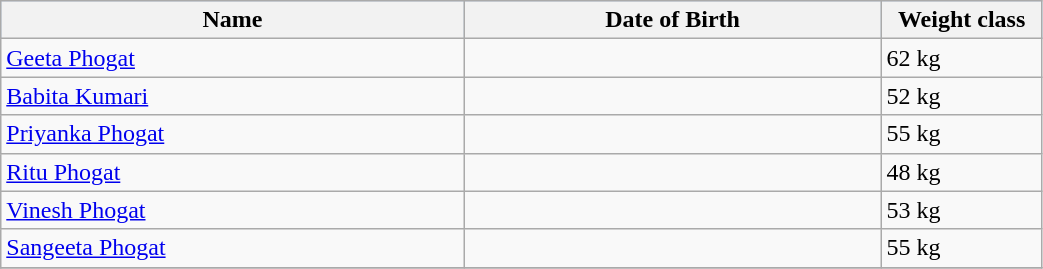<table class="wikitable" style="width:55%;" cellspacing="2" cellpadding="2" border="0">
<tr style="background:#aad0ff;">
<th width=20%>Name</th>
<th width=18%>Date of Birth</th>
<th width=6%>Weight class</th>
</tr>
<tr>
<td><a href='#'>Geeta Phogat</a></td>
<td></td>
<td>62 kg</td>
</tr>
<tr>
<td><a href='#'>Babita Kumari</a></td>
<td></td>
<td>52 kg</td>
</tr>
<tr>
<td><a href='#'>Priyanka Phogat</a></td>
<td></td>
<td>55 kg</td>
</tr>
<tr>
<td><a href='#'>Ritu Phogat</a></td>
<td></td>
<td>48 kg</td>
</tr>
<tr>
<td><a href='#'>Vinesh Phogat</a></td>
<td></td>
<td>53 kg</td>
</tr>
<tr>
<td><a href='#'>Sangeeta Phogat</a></td>
<td></td>
<td>55 kg</td>
</tr>
<tr>
</tr>
</table>
